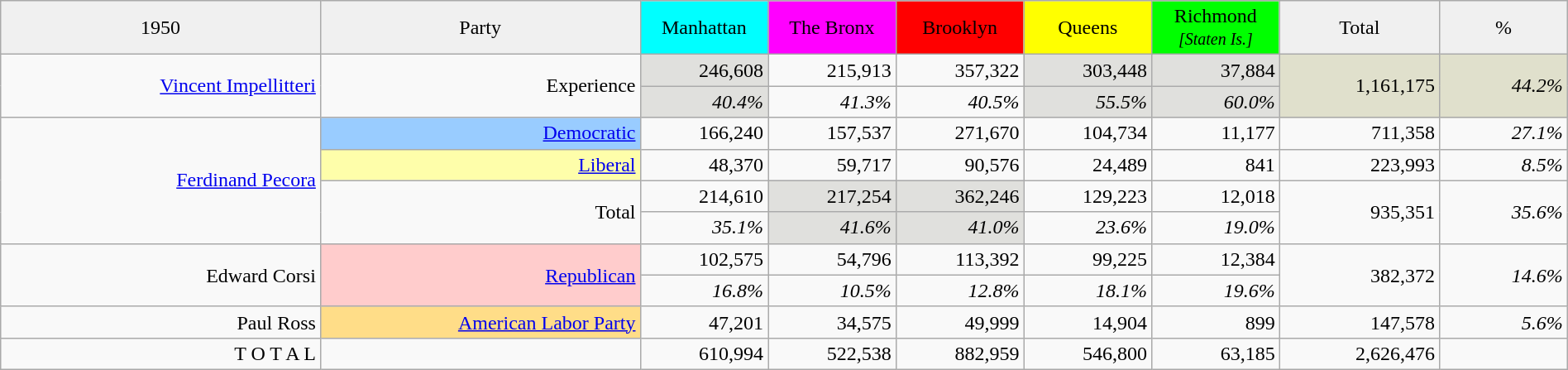<table class="wikitable" style="width:100%; text-align:right;">
<tr style="text-align:center;">
<td style="width:20%; background:#f0f0f0;">1950</td>
<td style="width:20%; background:#f0f0f0;">Party</td>
<td style="width:8%; background:aqua;">Manhattan</td>
<td style="width:8%; background:magenta;">The Bronx</td>
<td style="width:8%; background:red;">Brooklyn</td>
<td style="width:8%; background:yellow;">Queens</td>
<td style="width:8%; background:lime;">Richmond <small><em>[Staten Is.]</em></small></td>
<td style="width:10%; background:#f0f0f0;">Total</td>
<td style="width:8%; background:#f0f0f0;">%</td>
</tr>
<tr>
<td rowspan="2"><a href='#'>Vincent Impellitteri</a></td>
<td rowspan="2">Experience</td>
<td style="background:#e0e0dd;">246,608</td>
<td>215,913</td>
<td>357,322</td>
<td style="background:#e0e0dd;">303,448</td>
<td style="background:#e0e0dd;">37,884</td>
<td rowspan="2" style="background:#e0e0cc;">1,161,175</td>
<td rowspan="2" style="background:#e0e0cc;"><em>44.2%</em></td>
</tr>
<tr>
<td style="background:#e0e0dd;"><em>40.4%</em></td>
<td><em>41.3%</em></td>
<td><em>40.5%</em></td>
<td style="background:#e0e0dd;"><em>55.5%</em></td>
<td style="background:#e0e0dd;"><em>60.0%</em></td>
</tr>
<tr>
<td rowspan="4"><a href='#'>Ferdinand Pecora</a></td>
<td style="background:#9cf;"><a href='#'>Democratic</a></td>
<td>166,240</td>
<td>157,537</td>
<td>271,670</td>
<td>104,734</td>
<td>11,177</td>
<td>711,358</td>
<td><em>27.1%</em></td>
</tr>
<tr>
<td style="background:#fefeaa;"><a href='#'>Liberal</a></td>
<td>48,370</td>
<td>59,717</td>
<td>90,576</td>
<td>24,489</td>
<td>841</td>
<td>223,993</td>
<td><em>8.5%</em></td>
</tr>
<tr>
<td rowspan="2">Total</td>
<td>214,610</td>
<td style="background:#e0e0dd;">217,254</td>
<td style="background:#e0e0dd;">362,246</td>
<td>129,223</td>
<td>12,018</td>
<td rowspan="2">935,351</td>
<td rowspan="2"><em>35.6%</em></td>
</tr>
<tr>
<td><em>35.1%</em></td>
<td style="background:#e0e0dd;"><em>41.6%</em></td>
<td style="background:#e0e0dd;"><em>41.0%</em></td>
<td><em>23.6%</em></td>
<td><em>19.0%</em></td>
</tr>
<tr>
<td rowspan="2">Edward Corsi</td>
<td rowspan="2" style="background:#fcc;"><a href='#'>Republican</a></td>
<td>102,575</td>
<td>54,796</td>
<td>113,392</td>
<td>99,225</td>
<td>12,384</td>
<td rowspan="2">382,372</td>
<td rowspan="2"><em>14.6%</em></td>
</tr>
<tr>
<td><em>16.8%</em></td>
<td><em>10.5%</em></td>
<td><em>12.8%</em></td>
<td><em>18.1%</em></td>
<td><em>19.6%</em></td>
</tr>
<tr>
<td>Paul Ross</td>
<td style="background:#ffdd88;"><a href='#'>American Labor Party</a></td>
<td>47,201</td>
<td>34,575</td>
<td>49,999</td>
<td>14,904</td>
<td>899</td>
<td>147,578</td>
<td><em>5.6%</em></td>
</tr>
<tr>
<td>T O T A L</td>
<td></td>
<td>610,994</td>
<td>522,538</td>
<td>882,959</td>
<td>546,800</td>
<td>63,185</td>
<td>2,626,476</td>
<td></td>
</tr>
</table>
